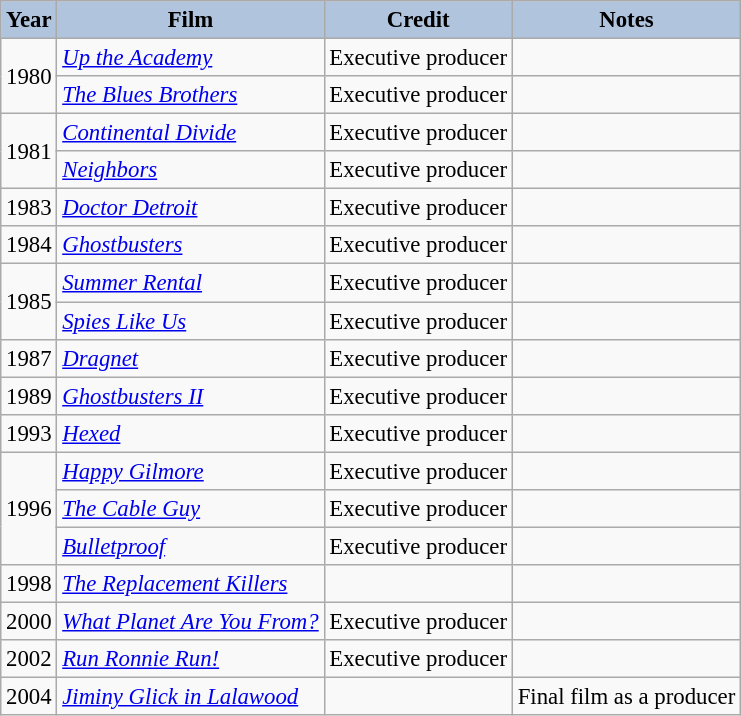<table class="wikitable" style="font-size:95%;">
<tr>
<th style="background:#B0C4DE;">Year</th>
<th style="background:#B0C4DE;">Film</th>
<th style="background:#B0C4DE;">Credit</th>
<th style="background:#B0C4DE;">Notes</th>
</tr>
<tr>
<td rowspan=2>1980</td>
<td><em><a href='#'>Up the Academy</a></em></td>
<td>Executive producer</td>
<td></td>
</tr>
<tr>
<td><em><a href='#'>The Blues Brothers</a></em></td>
<td>Executive producer</td>
<td></td>
</tr>
<tr>
<td rowspan=2>1981</td>
<td><em><a href='#'>Continental Divide</a></em></td>
<td>Executive producer</td>
<td></td>
</tr>
<tr>
<td><em><a href='#'>Neighbors</a></em></td>
<td>Executive producer</td>
<td></td>
</tr>
<tr>
<td>1983</td>
<td><em><a href='#'>Doctor Detroit</a></em></td>
<td>Executive producer</td>
<td></td>
</tr>
<tr>
<td>1984</td>
<td><em><a href='#'>Ghostbusters</a></em></td>
<td>Executive producer</td>
<td></td>
</tr>
<tr>
<td rowspan=2>1985</td>
<td><em><a href='#'>Summer Rental</a></em></td>
<td>Executive producer</td>
<td></td>
</tr>
<tr>
<td><em><a href='#'>Spies Like Us</a></em></td>
<td>Executive producer</td>
<td></td>
</tr>
<tr>
<td>1987</td>
<td><em><a href='#'>Dragnet</a></em></td>
<td>Executive producer</td>
<td></td>
</tr>
<tr>
<td>1989</td>
<td><em><a href='#'>Ghostbusters II</a></em></td>
<td>Executive producer</td>
<td></td>
</tr>
<tr>
<td>1993</td>
<td><em><a href='#'>Hexed</a></em></td>
<td>Executive producer</td>
<td></td>
</tr>
<tr>
<td rowspan=3>1996</td>
<td><em><a href='#'>Happy Gilmore</a></em></td>
<td>Executive producer</td>
<td></td>
</tr>
<tr>
<td><em><a href='#'>The Cable Guy</a></em></td>
<td>Executive producer</td>
<td></td>
</tr>
<tr>
<td><em><a href='#'>Bulletproof</a></em></td>
<td>Executive producer</td>
<td></td>
</tr>
<tr>
<td>1998</td>
<td><em><a href='#'>The Replacement Killers</a></em></td>
<td></td>
<td></td>
</tr>
<tr>
<td>2000</td>
<td><em><a href='#'>What Planet Are You From?</a></em></td>
<td>Executive producer</td>
<td></td>
</tr>
<tr>
<td>2002</td>
<td><em><a href='#'>Run Ronnie Run!</a></em></td>
<td>Executive producer</td>
<td></td>
</tr>
<tr>
<td>2004</td>
<td><em><a href='#'>Jiminy Glick in Lalawood</a></em></td>
<td></td>
<td>Final film as a producer</td>
</tr>
</table>
